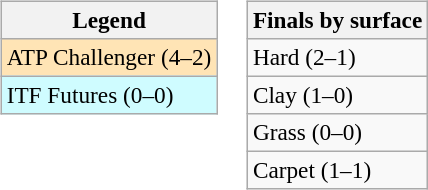<table>
<tr valign=top>
<td><br><table class=wikitable style=font-size:97%>
<tr>
<th>Legend</th>
</tr>
<tr bgcolor=moccasin>
<td>ATP Challenger (4–2)</td>
</tr>
<tr bgcolor=cffcff>
<td>ITF Futures (0–0)</td>
</tr>
</table>
</td>
<td><br><table class=wikitable style=font-size:97%>
<tr>
<th>Finals by surface</th>
</tr>
<tr>
<td>Hard (2–1)</td>
</tr>
<tr>
<td>Clay (1–0)</td>
</tr>
<tr>
<td>Grass (0–0)</td>
</tr>
<tr>
<td>Carpet (1–1)</td>
</tr>
</table>
</td>
</tr>
</table>
